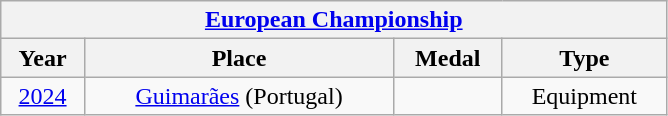<table class="wikitable center col2izq" style="text-align:center;width:445px;">
<tr>
<th colspan="4"><a href='#'>European Championship</a></th>
</tr>
<tr>
<th>Year</th>
<th>Place</th>
<th>Medal</th>
<th>Type</th>
</tr>
<tr>
<td><a href='#'>2024</a></td>
<td><a href='#'>Guimarães</a> (Portugal)</td>
<td></td>
<td>Equipment</td>
</tr>
</table>
